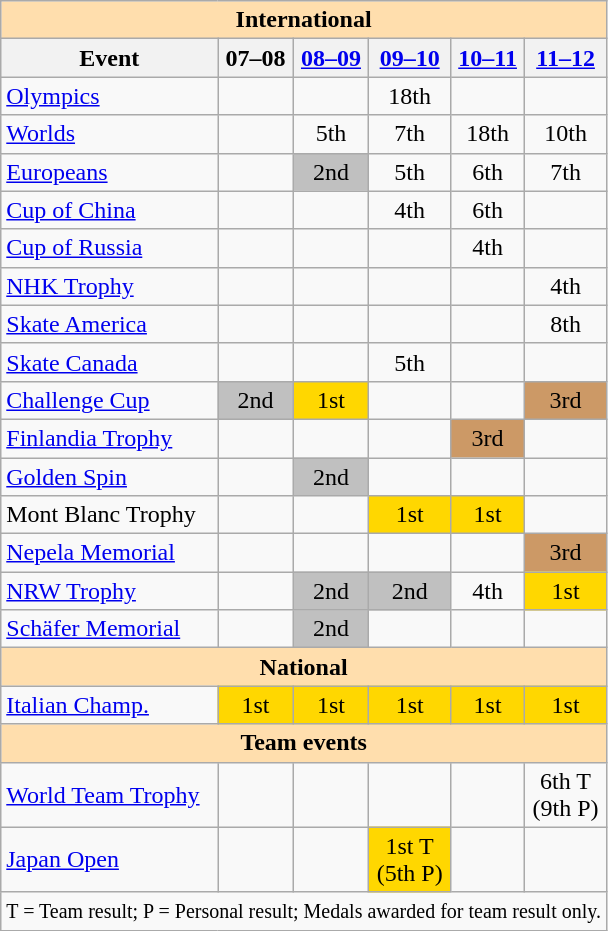<table class="wikitable" style="text-align:center">
<tr>
<th style="background-color: #ffdead; " colspan=6 align=center>International</th>
</tr>
<tr>
<th>Event</th>
<th>07–08</th>
<th><a href='#'>08–09</a></th>
<th><a href='#'>09–10</a></th>
<th><a href='#'>10–11</a></th>
<th><a href='#'>11–12</a></th>
</tr>
<tr>
<td align=left><a href='#'>Olympics</a></td>
<td></td>
<td></td>
<td>18th</td>
<td></td>
<td></td>
</tr>
<tr>
<td align=left><a href='#'>Worlds</a></td>
<td></td>
<td>5th</td>
<td>7th</td>
<td>18th</td>
<td>10th</td>
</tr>
<tr>
<td align=left><a href='#'>Europeans</a></td>
<td></td>
<td bgcolor=silver>2nd</td>
<td>5th</td>
<td>6th</td>
<td>7th</td>
</tr>
<tr>
<td align=left> <a href='#'>Cup of China</a></td>
<td></td>
<td></td>
<td>4th</td>
<td>6th</td>
<td></td>
</tr>
<tr>
<td align=left> <a href='#'>Cup of Russia</a></td>
<td></td>
<td></td>
<td></td>
<td>4th</td>
<td></td>
</tr>
<tr>
<td align=left> <a href='#'>NHK Trophy</a></td>
<td></td>
<td></td>
<td></td>
<td></td>
<td>4th</td>
</tr>
<tr>
<td align=left> <a href='#'>Skate America</a></td>
<td></td>
<td></td>
<td></td>
<td></td>
<td>8th</td>
</tr>
<tr>
<td align=left> <a href='#'>Skate Canada</a></td>
<td></td>
<td></td>
<td>5th</td>
<td></td>
<td></td>
</tr>
<tr>
<td align=left><a href='#'>Challenge Cup</a></td>
<td bgcolor=silver>2nd</td>
<td bgcolor=gold>1st</td>
<td></td>
<td></td>
<td bgcolor=cc9966>3rd</td>
</tr>
<tr>
<td align=left><a href='#'>Finlandia Trophy</a></td>
<td></td>
<td></td>
<td></td>
<td bgcolor=cc9966>3rd</td>
<td></td>
</tr>
<tr>
<td align=left><a href='#'>Golden Spin</a></td>
<td></td>
<td bgcolor=silver>2nd</td>
<td></td>
<td></td>
<td></td>
</tr>
<tr>
<td align=left>Mont Blanc Trophy</td>
<td></td>
<td></td>
<td bgcolor=gold>1st</td>
<td bgcolor=gold>1st</td>
<td></td>
</tr>
<tr>
<td align=left><a href='#'>Nepela Memorial</a></td>
<td></td>
<td></td>
<td></td>
<td></td>
<td bgcolor=cc9966>3rd</td>
</tr>
<tr>
<td align=left><a href='#'>NRW Trophy</a></td>
<td></td>
<td bgcolor=silver>2nd</td>
<td bgcolor=silver>2nd</td>
<td>4th</td>
<td bgcolor=gold>1st</td>
</tr>
<tr>
<td align=left><a href='#'>Schäfer Memorial</a></td>
<td></td>
<td bgcolor=silver>2nd</td>
<td></td>
<td></td>
<td></td>
</tr>
<tr>
<th style="background-color: #ffdead; " colspan=6 align=center>National</th>
</tr>
<tr>
<td align=left><a href='#'>Italian Champ.</a></td>
<td bgcolor=gold>1st</td>
<td bgcolor=gold>1st</td>
<td bgcolor=gold>1st</td>
<td bgcolor=gold>1st</td>
<td bgcolor=gold>1st</td>
</tr>
<tr>
<th style="background-color: #ffdead; " colspan=6 align=center>Team events</th>
</tr>
<tr>
<td align=left><a href='#'>World Team Trophy</a></td>
<td></td>
<td></td>
<td></td>
<td></td>
<td>6th T <br>(9th P)</td>
</tr>
<tr>
<td align=left><a href='#'>Japan Open</a></td>
<td></td>
<td></td>
<td bgcolor=gold>1st T <br>(5th P)</td>
<td></td>
<td></td>
</tr>
<tr>
<td colspan=6 align=center><small> T = Team result; P = Personal result; Medals awarded for team result only. </small></td>
</tr>
</table>
